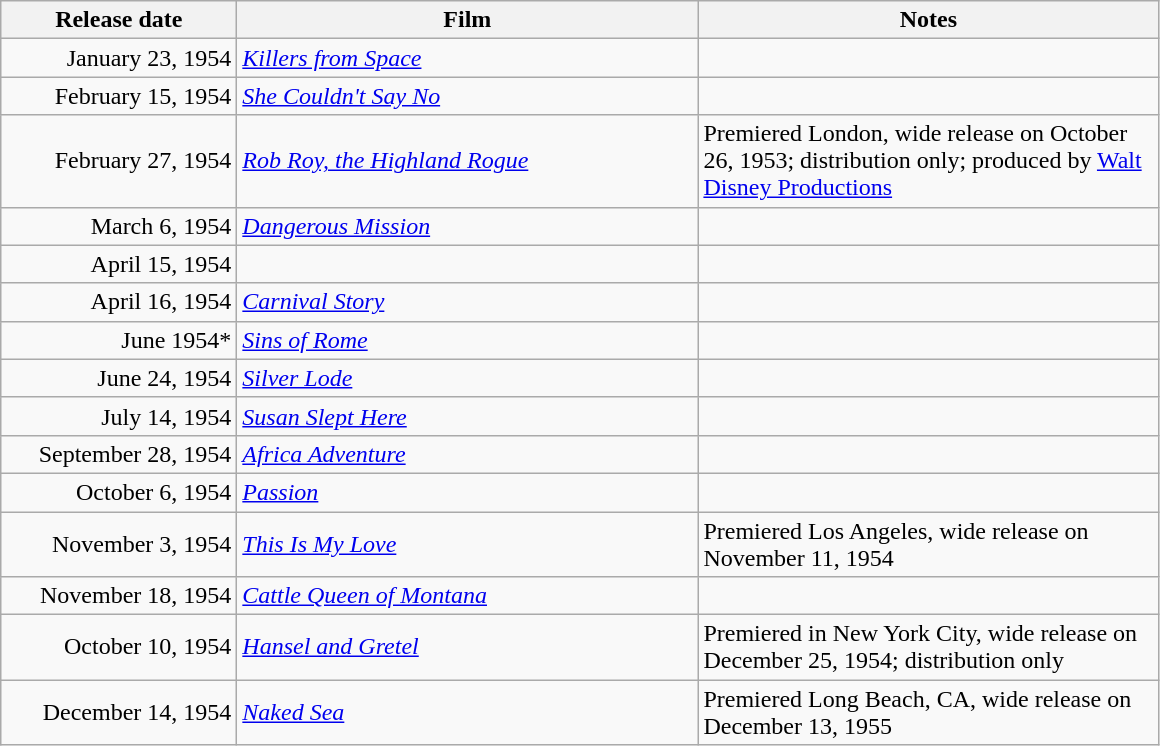<table class="wikitable sortable plainrowheaders">
<tr>
<th scope="col" style="width:150px">Release date</th>
<th scope="col" style="width:300px">Film</th>
<th scope="col" style="width:300px" class="unsortable">Notes</th>
</tr>
<tr>
<td style="text-align:right;">January 23, 1954</td>
<td><em><a href='#'>Killers from Space</a></em></td>
<td></td>
</tr>
<tr>
<td style="text-align:right;">February 15, 1954</td>
<td><em><a href='#'>She Couldn't Say No</a></em></td>
<td></td>
</tr>
<tr>
<td style="text-align:right;">February 27, 1954</td>
<td><em><a href='#'>Rob Roy, the Highland Rogue</a></em></td>
<td>Premiered London, wide release on October 26, 1953; distribution only; produced by <a href='#'>Walt Disney Productions</a></td>
</tr>
<tr>
<td style="text-align:right;">March 6, 1954</td>
<td><em><a href='#'>Dangerous Mission</a></em></td>
<td></td>
</tr>
<tr>
<td style="text-align:right;">April 15, 1954</td>
<td><em></em></td>
<td></td>
</tr>
<tr>
<td style="text-align:right;">April 16, 1954</td>
<td><em><a href='#'>Carnival Story</a></em></td>
<td></td>
</tr>
<tr>
<td style="text-align:right;">June 1954*</td>
<td><em><a href='#'>Sins of Rome</a></em></td>
<td></td>
</tr>
<tr>
<td style="text-align:right;">June 24, 1954</td>
<td><em><a href='#'>Silver Lode</a></em></td>
<td></td>
</tr>
<tr>
<td style="text-align:right;">July 14, 1954</td>
<td><em><a href='#'>Susan Slept Here</a></em></td>
<td></td>
</tr>
<tr>
<td style="text-align:right;">September 28, 1954</td>
<td><em><a href='#'>Africa Adventure</a></em></td>
<td></td>
</tr>
<tr>
<td style="text-align:right;">October 6, 1954</td>
<td><em><a href='#'>Passion</a></em></td>
<td></td>
</tr>
<tr>
<td style="text-align:right;">November 3, 1954</td>
<td><em><a href='#'>This Is My Love</a></em></td>
<td>Premiered Los Angeles, wide release on November 11, 1954</td>
</tr>
<tr>
<td style="text-align:right;">November 18, 1954</td>
<td><em><a href='#'>Cattle Queen of Montana</a></em></td>
<td></td>
</tr>
<tr>
<td style="text-align:right;">October 10, 1954</td>
<td><em><a href='#'>Hansel and Gretel</a></em></td>
<td>Premiered in New York City, wide release on December 25, 1954; distribution only</td>
</tr>
<tr>
<td style="text-align:right;">December 14, 1954</td>
<td><em><a href='#'>Naked Sea</a></em></td>
<td>Premiered Long Beach, CA, wide release on December 13, 1955</td>
</tr>
</table>
